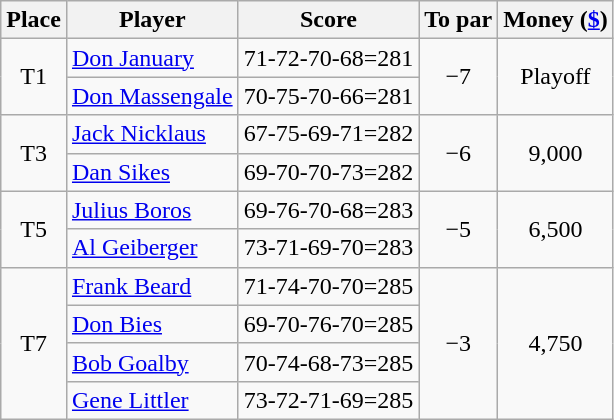<table class=wikitable>
<tr>
<th>Place</th>
<th>Player</th>
<th>Score</th>
<th>To par</th>
<th>Money (<a href='#'>$</a>)</th>
</tr>
<tr>
<td rowspan=2 align=center>T1</td>
<td> <a href='#'>Don January</a></td>
<td>71-72-70-68=281</td>
<td rowspan=2 align=center>−7</td>
<td rowspan=2 align=center>Playoff</td>
</tr>
<tr>
<td> <a href='#'>Don Massengale</a></td>
<td>70-75-70-66=281</td>
</tr>
<tr>
<td rowspan=2 align=center>T3</td>
<td> <a href='#'>Jack Nicklaus</a></td>
<td>67-75-69-71=282</td>
<td rowspan=2 align=center>−6</td>
<td rowspan=2 align=center>9,000</td>
</tr>
<tr>
<td> <a href='#'>Dan Sikes</a></td>
<td>69-70-70-73=282</td>
</tr>
<tr>
<td rowspan=2 align=center>T5</td>
<td> <a href='#'>Julius Boros</a></td>
<td>69-76-70-68=283</td>
<td rowspan=2 align=center>−5</td>
<td rowspan=2 align=center>6,500</td>
</tr>
<tr>
<td> <a href='#'>Al Geiberger</a></td>
<td>73-71-69-70=283</td>
</tr>
<tr>
<td rowspan=4 align=center>T7</td>
<td> <a href='#'>Frank Beard</a></td>
<td>71-74-70-70=285</td>
<td rowspan=4 align=center>−3</td>
<td rowspan=4 align=center>4,750</td>
</tr>
<tr>
<td> <a href='#'>Don Bies</a></td>
<td>69-70-76-70=285</td>
</tr>
<tr>
<td> <a href='#'>Bob Goalby</a></td>
<td>70-74-68-73=285</td>
</tr>
<tr>
<td> <a href='#'>Gene Littler</a></td>
<td>73-72-71-69=285</td>
</tr>
</table>
